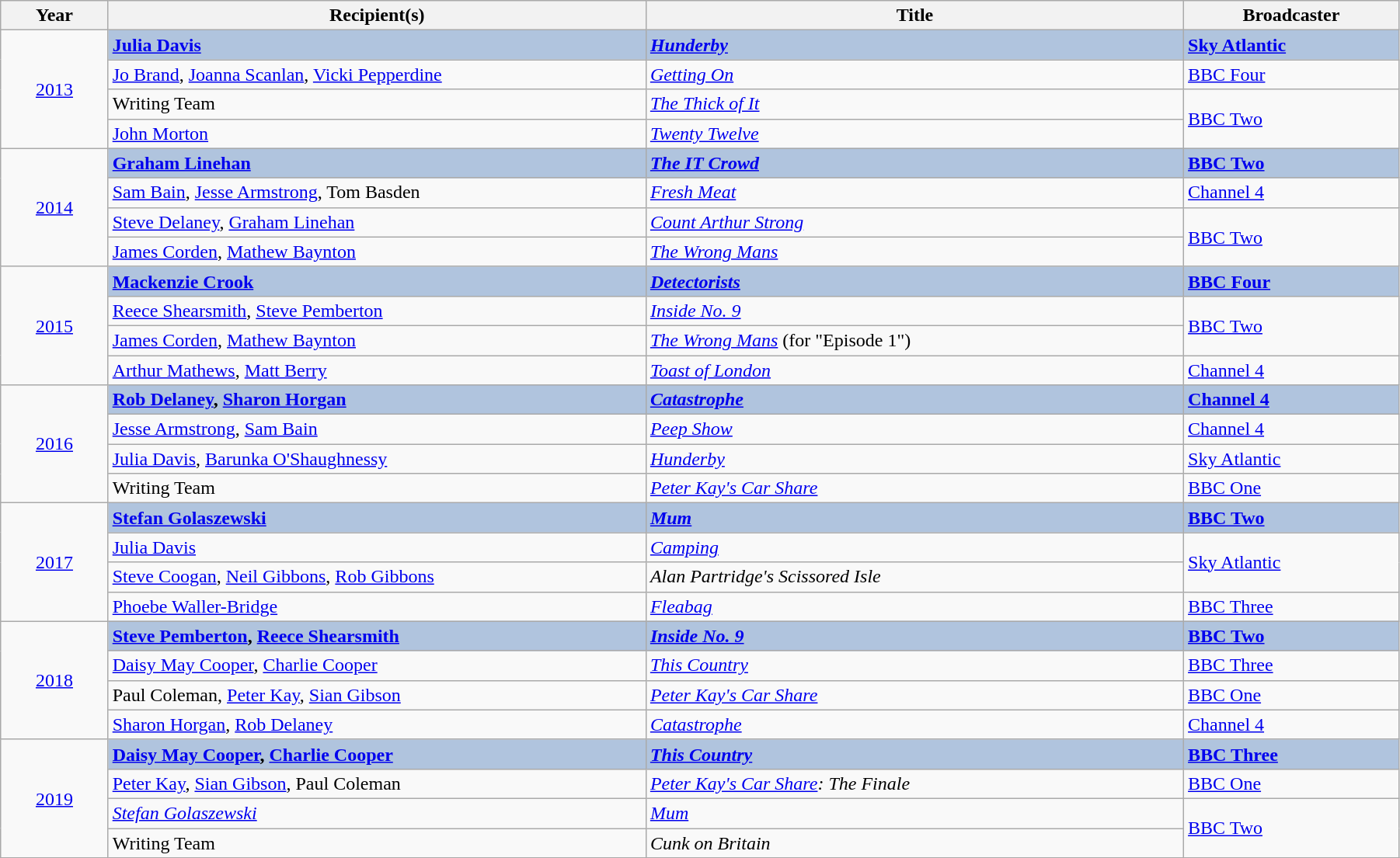<table class="wikitable" width="95%">
<tr>
<th width=5%>Year</th>
<th width=25%><strong>Recipient(s)</strong></th>
<th width=25%>Title</th>
<th width=10%><strong>Broadcaster</strong></th>
</tr>
<tr>
<td rowspan="4" style="text-align:center;"><a href='#'>2013</a></td>
<td style="background:#B0C4DE;"><strong><a href='#'>Julia Davis</a></strong></td>
<td style="background:#B0C4DE;"><strong><em><a href='#'>Hunderby</a></em></strong></td>
<td style="background:#B0C4DE;"><strong><a href='#'>Sky Atlantic</a></strong></td>
</tr>
<tr>
<td><a href='#'>Jo Brand</a>, <a href='#'>Joanna Scanlan</a>, <a href='#'>Vicki Pepperdine</a></td>
<td><em><a href='#'>Getting On</a></em></td>
<td><a href='#'>BBC Four</a></td>
</tr>
<tr>
<td>Writing Team</td>
<td><em><a href='#'>The Thick of It</a></em></td>
<td rowspan="2"><a href='#'>BBC Two</a></td>
</tr>
<tr>
<td><a href='#'>John Morton</a></td>
<td><em><a href='#'>Twenty Twelve</a></em></td>
</tr>
<tr>
<td rowspan="4" style="text-align:center;"><a href='#'>2014</a></td>
<td style="background:#B0C4DE;"><strong><a href='#'>Graham Linehan</a></strong></td>
<td style="background:#B0C4DE;"><strong><em><a href='#'>The IT Crowd</a></em></strong></td>
<td style="background:#B0C4DE;"><strong><a href='#'>BBC Two</a></strong></td>
</tr>
<tr>
<td><a href='#'>Sam Bain</a>, <a href='#'>Jesse Armstrong</a>, Tom Basden</td>
<td><em><a href='#'>Fresh Meat</a></em></td>
<td><a href='#'>Channel 4</a></td>
</tr>
<tr>
<td><a href='#'>Steve Delaney</a>, <a href='#'>Graham Linehan</a></td>
<td><em><a href='#'>Count Arthur Strong</a></em></td>
<td rowspan="2"><a href='#'>BBC Two</a></td>
</tr>
<tr>
<td><a href='#'>James Corden</a>, <a href='#'>Mathew Baynton</a></td>
<td><em><a href='#'>The Wrong Mans</a></em></td>
</tr>
<tr>
<td rowspan="4" style="text-align:center;"><a href='#'>2015</a></td>
<td style="background:#B0C4DE;"><strong><a href='#'>Mackenzie Crook</a></strong></td>
<td style="background:#B0C4DE;"><strong><em><a href='#'>Detectorists</a></em></strong></td>
<td style="background:#B0C4DE;"><strong><a href='#'>BBC Four</a></strong></td>
</tr>
<tr>
<td><a href='#'>Reece Shearsmith</a>, <a href='#'>Steve Pemberton</a></td>
<td><em><a href='#'>Inside No. 9</a></em></td>
<td rowspan="2"><a href='#'>BBC Two</a></td>
</tr>
<tr>
<td><a href='#'>James Corden</a>, <a href='#'>Mathew Baynton</a></td>
<td><em><a href='#'>The Wrong Mans</a></em> (for "Episode 1")</td>
</tr>
<tr>
<td><a href='#'>Arthur Mathews</a>, <a href='#'>Matt Berry</a></td>
<td><em><a href='#'>Toast of London</a></em></td>
<td><a href='#'>Channel 4</a></td>
</tr>
<tr>
<td rowspan="4" style="text-align:center;"><a href='#'>2016</a></td>
<td style="background:#B0C4DE;"><strong><a href='#'>Rob Delaney</a>, <a href='#'>Sharon Horgan</a></strong></td>
<td style="background:#B0C4DE;"><strong><em><a href='#'>Catastrophe</a></em></strong></td>
<td style="background:#B0C4DE;"><strong><a href='#'>Channel 4</a></strong></td>
</tr>
<tr>
<td><a href='#'>Jesse Armstrong</a>, <a href='#'>Sam Bain</a></td>
<td><em><a href='#'>Peep Show</a></em></td>
<td><a href='#'>Channel 4</a></td>
</tr>
<tr>
<td><a href='#'>Julia Davis</a>, <a href='#'>Barunka O'Shaughnessy</a></td>
<td><em><a href='#'>Hunderby</a></em></td>
<td><a href='#'>Sky Atlantic</a></td>
</tr>
<tr>
<td>Writing Team</td>
<td><em><a href='#'>Peter Kay's Car Share</a></em></td>
<td><a href='#'>BBC One</a></td>
</tr>
<tr>
<td rowspan="4" style="text-align:center;"><a href='#'>2017</a></td>
<td style="background:#B0C4DE;"><strong><a href='#'>Stefan Golaszewski</a></strong></td>
<td style="background:#B0C4DE;"><strong><em><a href='#'>Mum</a></em></strong></td>
<td style="background:#B0C4DE;"><strong><a href='#'>BBC Two</a></strong></td>
</tr>
<tr>
<td><a href='#'>Julia Davis</a></td>
<td><em><a href='#'>Camping</a></em></td>
<td rowspan="2"><a href='#'>Sky Atlantic</a></td>
</tr>
<tr>
<td><a href='#'>Steve Coogan</a>, <a href='#'>Neil Gibbons</a>, <a href='#'>Rob Gibbons</a></td>
<td><em>Alan Partridge's Scissored Isle</em></td>
</tr>
<tr>
<td><a href='#'>Phoebe Waller-Bridge</a></td>
<td><em><a href='#'>Fleabag</a></em></td>
<td><a href='#'>BBC Three</a></td>
</tr>
<tr>
<td rowspan="4" style="text-align:center;"><a href='#'>2018</a><br></td>
<td style="background:#B0C4DE;"><strong><a href='#'>Steve Pemberton</a>, <a href='#'>Reece Shearsmith</a></strong></td>
<td style="background:#B0C4DE;"><strong><em><a href='#'>Inside No. 9</a></em></strong></td>
<td style="background:#B0C4DE;"><strong><a href='#'>BBC Two</a></strong></td>
</tr>
<tr>
<td><a href='#'>Daisy May Cooper</a>, <a href='#'>Charlie Cooper</a></td>
<td><em><a href='#'>This Country</a></em></td>
<td><a href='#'>BBC Three</a></td>
</tr>
<tr>
<td>Paul Coleman, <a href='#'>Peter Kay</a>, <a href='#'>Sian Gibson</a></td>
<td><em><a href='#'>Peter Kay's Car Share</a></em></td>
<td><a href='#'>BBC One</a></td>
</tr>
<tr>
<td><a href='#'>Sharon Horgan</a>, <a href='#'>Rob Delaney</a></td>
<td><em><a href='#'>Catastrophe</a></em></td>
<td><a href='#'>Channel 4</a></td>
</tr>
<tr>
<td rowspan="4" style="text-align:center;"><a href='#'>2019</a><br></td>
<td style="background:#B0C4DE;"><strong><a href='#'>Daisy May Cooper</a>, <a href='#'>Charlie Cooper</a></strong></td>
<td style="background:#B0C4DE;"><strong><em><a href='#'>This Country</a></em></strong></td>
<td style="background:#B0C4DE;"><strong><a href='#'>BBC Three</a></strong></td>
</tr>
<tr>
<td><a href='#'>Peter Kay</a>, <a href='#'>Sian Gibson</a>, Paul Coleman</td>
<td><em><a href='#'>Peter Kay's Car Share</a>: The Finale</em></td>
<td><a href='#'>BBC One</a></td>
</tr>
<tr>
<td><em><a href='#'>Stefan Golaszewski</a></em></td>
<td><em><a href='#'>Mum</a></em></td>
<td rowspan="2"><a href='#'>BBC Two</a></td>
</tr>
<tr>
<td>Writing Team</td>
<td><em>Cunk on Britain</em></td>
</tr>
<tr>
</tr>
</table>
